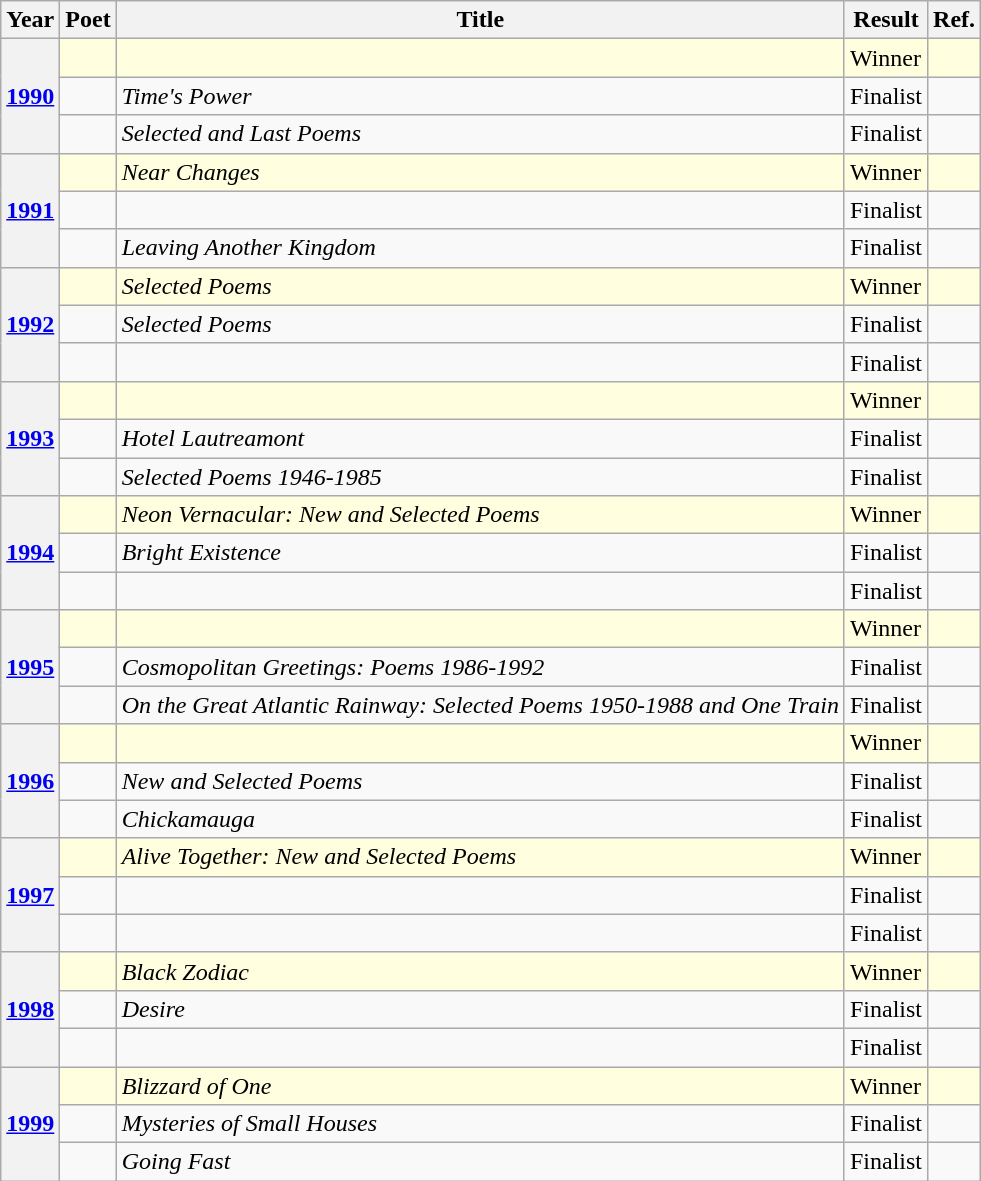<table class="wikitable sortable mw-collapsible">
<tr>
<th>Year</th>
<th>Poet</th>
<th>Title</th>
<th>Result</th>
<th>Ref.</th>
</tr>
<tr style=background-color:lightyellow;>
<th rowspan="3"><a href='#'>1990</a></th>
<td></td>
<td><em></em></td>
<td>Winner</td>
<td></td>
</tr>
<tr>
<td></td>
<td><em>Time's Power</em></td>
<td>Finalist</td>
<td></td>
</tr>
<tr>
<td></td>
<td><em>Selected and Last Poems</em></td>
<td>Finalist</td>
<td></td>
</tr>
<tr style=background-color:lightyellow;>
<th rowspan="3"><a href='#'>1991</a></th>
<td></td>
<td><em>Near Changes</em></td>
<td>Winner</td>
<td></td>
</tr>
<tr>
<td></td>
<td><em></em></td>
<td>Finalist</td>
<td></td>
</tr>
<tr>
<td></td>
<td><em>Leaving Another Kingdom</em></td>
<td>Finalist</td>
<td></td>
</tr>
<tr style=background-color:lightyellow;>
<th rowspan="3"><a href='#'>1992</a></th>
<td></td>
<td><em>Selected Poems</em></td>
<td>Winner</td>
<td></td>
</tr>
<tr>
<td></td>
<td><em>Selected Poems</em></td>
<td>Finalist</td>
<td></td>
</tr>
<tr>
<td></td>
<td></td>
<td>Finalist</td>
<td></td>
</tr>
<tr style=background-color:lightyellow;>
<th rowspan="3"><a href='#'>1993</a></th>
<td></td>
<td><em></em></td>
<td>Winner</td>
<td></td>
</tr>
<tr>
<td></td>
<td><em>Hotel Lautreamont</em></td>
<td>Finalist</td>
<td></td>
</tr>
<tr>
<td></td>
<td><em>Selected Poems 1946-1985</em></td>
<td>Finalist</td>
<td></td>
</tr>
<tr style=background-color:lightyellow;>
<th rowspan="3"><a href='#'>1994</a></th>
<td></td>
<td><em>Neon Vernacular: New and Selected Poems</em></td>
<td>Winner</td>
<td></td>
</tr>
<tr>
<td></td>
<td><em>Bright Existence</em></td>
<td>Finalist</td>
<td></td>
</tr>
<tr>
<td></td>
<td><em></em></td>
<td>Finalist</td>
<td></td>
</tr>
<tr style=background-color:lightyellow;>
<th rowspan="3"><a href='#'>1995</a></th>
<td></td>
<td><em></em></td>
<td>Winner</td>
<td></td>
</tr>
<tr>
<td></td>
<td><em>Cosmopolitan Greetings: Poems 1986-1992</em></td>
<td>Finalist</td>
<td></td>
</tr>
<tr>
<td></td>
<td><em>On the  Great Atlantic Rainway: Selected Poems 1950-1988 and One Train</em></td>
<td>Finalist</td>
<td></td>
</tr>
<tr style=background-color:lightyellow;>
<th rowspan="3"><a href='#'>1996</a></th>
<td></td>
<td><em></em></td>
<td>Winner</td>
<td></td>
</tr>
<tr>
<td></td>
<td><em>New and Selected Poems</em></td>
<td>Finalist</td>
<td></td>
</tr>
<tr>
<td></td>
<td><em>Chickamauga</em></td>
<td>Finalist</td>
<td></td>
</tr>
<tr style=background-color:lightyellow;>
<th rowspan="3"><a href='#'>1997</a></th>
<td></td>
<td><em>Alive Together: New and Selected Poems</em></td>
<td>Winner</td>
<td></td>
</tr>
<tr>
<td></td>
<td><em></em></td>
<td>Finalist</td>
<td></td>
</tr>
<tr>
<td></td>
<td><em></em></td>
<td>Finalist</td>
<td></td>
</tr>
<tr style=background-color:lightyellow;>
<th rowspan="3"><a href='#'>1998</a></th>
<td></td>
<td><em>Black Zodiac</em></td>
<td>Winner</td>
<td></td>
</tr>
<tr>
<td></td>
<td><em>Desire</em></td>
<td>Finalist</td>
<td></td>
</tr>
<tr>
<td></td>
<td><em></em></td>
<td>Finalist</td>
<td></td>
</tr>
<tr style=background-color:lightyellow;>
<th rowspan="3"><a href='#'>1999</a></th>
<td></td>
<td><em>Blizzard of One</em></td>
<td>Winner</td>
<td></td>
</tr>
<tr>
<td></td>
<td><em>Mysteries of Small Houses</em></td>
<td>Finalist</td>
<td></td>
</tr>
<tr>
<td></td>
<td><em>Going Fast</em></td>
<td>Finalist</td>
<td></td>
</tr>
</table>
